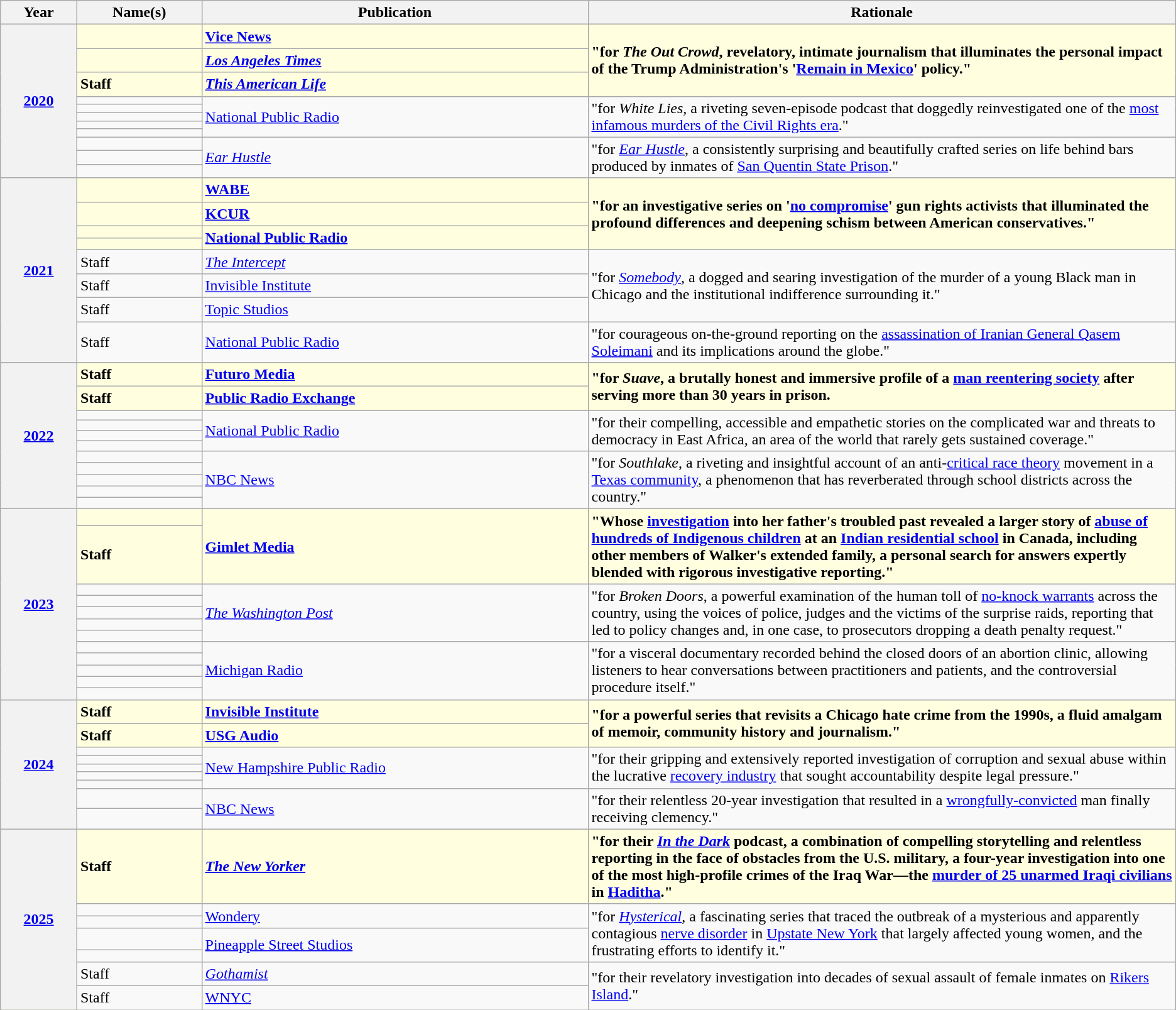<table class="wikitable sortable">
<tr style="vertical-align:bottom;">
<th>Year</th>
<th>Name(s)</th>
<th>Publication</th>
<th width=50%>Rationale</th>
</tr>
<tr style="background-color:lightyellow;">
<th rowspan=11><strong><a href='#'>2020</a></strong></th>
<td><strong></strong></td>
<td><strong><a href='#'>Vice News</a></strong></td>
<td rowspan=3><strong>"for <em>The Out Crowd</em>, revelatory, intimate journalism that illuminates the personal impact of the Trump Administration's '<a href='#'>Remain in Mexico</a>' policy."</strong></td>
</tr>
<tr style="background-color:lightyellow;">
<td><strong></strong></td>
<td><strong><em><a href='#'>Los Angeles Times</a></em></strong></td>
</tr>
<tr style="background-color:lightyellow;">
<td><strong>Staff</strong></td>
<td><strong><em><a href='#'>This American Life</a></em></strong></td>
</tr>
<tr>
<td></td>
<td rowspan=5><a href='#'>National Public Radio</a></td>
<td rowspan=5>"for <em>White Lies</em>, a riveting seven-episode podcast that doggedly reinvestigated one of the <a href='#'>most infamous murders of the Civil Rights era</a>."</td>
</tr>
<tr>
<td></td>
</tr>
<tr>
<td></td>
</tr>
<tr>
<td></td>
</tr>
<tr>
<td></td>
</tr>
<tr>
<td></td>
<td rowspan=3><em><a href='#'>Ear Hustle</a></em></td>
<td rowspan=3>"for <em><a href='#'>Ear Hustle</a></em>, a consistently surprising and beautifully crafted series on life behind bars produced by inmates of <a href='#'>San Quentin State Prison</a>."</td>
</tr>
<tr>
<td></td>
</tr>
<tr>
<td></td>
</tr>
<tr style="background-color:lightyellow;">
<th rowspan=8><strong><a href='#'>2021</a></strong></th>
<td><strong></strong></td>
<td><strong><a href='#'>WABE</a></strong></td>
<td rowspan=4><strong>"for an investigative series on '<a href='#'>no compromise</a>' gun rights activists that illuminated the profound differences and deepening schism between American conservatives."</strong></td>
</tr>
<tr style="background-color:lightyellow;">
<td><strong></strong></td>
<td><strong><a href='#'>KCUR</a></strong></td>
</tr>
<tr style="background-color:lightyellow;">
<td><strong></strong></td>
<td rowspan=2><strong><a href='#'>National Public Radio</a></strong></td>
</tr>
<tr style="background-color:lightyellow;">
<td><strong></strong></td>
</tr>
<tr>
<td>Staff</td>
<td><em><a href='#'>The Intercept</a></em></td>
<td rowspan=3>"for <em><a href='#'>Somebody</a></em>, a dogged and searing investigation of the murder of a young Black man in Chicago and the institutional indifference surrounding it."</td>
</tr>
<tr>
<td>Staff</td>
<td><a href='#'>Invisible Institute</a></td>
</tr>
<tr>
<td>Staff</td>
<td><a href='#'>Topic Studios</a></td>
</tr>
<tr>
<td>Staff</td>
<td><a href='#'>National Public Radio</a></td>
<td>"for courageous on-the-ground reporting on the <a href='#'>assassination of Iranian General Qasem Soleimani</a> and its implications around the globe."</td>
</tr>
<tr style="background-color:lightyellow;">
<th rowspan=11><strong><a href='#'>2022</a></strong></th>
<td><strong>Staff</strong></td>
<td><strong><a href='#'>Futuro Media</a></strong></td>
<td rowspan=2><strong>"for <em>Suave</em>, a brutally honest and immersive profile of a <a href='#'>man reentering society</a> after serving more than 30 years in prison.</strong></td>
</tr>
<tr style="background-color:lightyellow;">
<td><strong>Staff</strong></td>
<td><strong><a href='#'>Public Radio Exchange</a></strong></td>
</tr>
<tr>
<td></td>
<td rowspan=4><a href='#'>National Public Radio</a></td>
<td rowspan=4>"for their compelling, accessible and empathetic stories on the complicated war and threats to democracy in East Africa, an area of the world that rarely gets sustained coverage."</td>
</tr>
<tr>
<td></td>
</tr>
<tr>
<td></td>
</tr>
<tr>
<td></td>
</tr>
<tr>
<td></td>
<td rowspan=5><a href='#'>NBC News</a></td>
<td rowspan=5>"for <em>Southlake</em>, a riveting and insightful account of an anti-<a href='#'>critical race theory</a> movement in a <a href='#'>Texas community</a>, a phenomenon that has reverberated through school districts across the country."</td>
</tr>
<tr>
<td></td>
</tr>
<tr>
<td></td>
</tr>
<tr>
<td></td>
</tr>
<tr>
<td></td>
</tr>
<tr style="background-color:lightyellow;">
<th rowspan=12><strong><a href='#'>2023</a></strong></th>
<td><strong></strong></td>
<td rowspan=2><strong><a href='#'>Gimlet Media</a></strong></td>
<td rowspan=2><strong>"Whose <a href='#'>investigation</a> into her father's troubled past revealed a larger story of <a href='#'>abuse of hundreds of Indigenous children</a> at an <a href='#'>Indian residential school</a> in Canada, including other members of Walker's extended family, a personal search for answers expertly blended with rigorous investigative reporting."</strong></td>
</tr>
<tr style="background-color:lightyellow;">
<td><strong>Staff</strong></td>
</tr>
<tr>
<td></td>
<td rowspan=5><em><a href='#'>The Washington Post</a></em></td>
<td rowspan=5>"for <em>Broken Doors</em>, a powerful examination of the human toll of <a href='#'>no-knock warrants</a> across the country, using the voices of police, judges and the victims of the surprise raids, reporting that led to policy changes and, in one case, to prosecutors dropping a death penalty request."</td>
</tr>
<tr>
<td></td>
</tr>
<tr>
<td></td>
</tr>
<tr>
<td></td>
</tr>
<tr>
<td></td>
</tr>
<tr>
<td></td>
<td rowspan=5><a href='#'>Michigan Radio</a></td>
<td rowspan=5>"for a visceral documentary recorded behind the closed doors of an abortion clinic, allowing listeners to hear conversations between practitioners and patients, and the controversial procedure itself."</td>
</tr>
<tr>
<td></td>
</tr>
<tr>
<td></td>
</tr>
<tr>
<td></td>
</tr>
<tr>
<td></td>
</tr>
<tr style="background-color:lightyellow;">
<th rowspan=9><strong><a href='#'>2024</a></strong></th>
<td><strong>Staff</strong></td>
<td><strong><a href='#'>Invisible Institute</a></strong></td>
<td rowspan=2><strong>"for a powerful series that revisits a Chicago hate crime from the 1990s, a fluid amalgam of memoir, community history and journalism."</strong></td>
</tr>
<tr style="background-color:lightyellow;">
<td><strong>Staff</strong></td>
<td><strong><a href='#'>USG Audio</a></strong></td>
</tr>
<tr>
<td></td>
<td rowspan=5><a href='#'>New Hampshire Public Radio</a></td>
<td rowspan=5>"for their gripping and extensively reported investigation of corruption and sexual abuse within the lucrative <a href='#'>recovery industry</a> that sought accountability despite legal pressure."</td>
</tr>
<tr>
<td></td>
</tr>
<tr>
<td></td>
</tr>
<tr>
<td></td>
</tr>
<tr>
<td></td>
</tr>
<tr>
<td></td>
<td rowspan=2><a href='#'>NBC News</a></td>
<td rowspan=2>"for their relentless 20-year investigation that resulted in a <a href='#'>wrongfully-convicted</a> man finally receiving clemency."</td>
</tr>
<tr>
<td></td>
</tr>
<tr style="background-color:lightyellow;">
<th rowspan=7><strong><a href='#'>2025</a></strong></th>
<td><strong>Staff</strong></td>
<td><strong><em><a href='#'>The New Yorker</a></em></strong></td>
<td><strong>"for their <em><a href='#'>In the Dark</a></em> podcast, a combination of compelling storytelling and relentless reporting in the face of obstacles from the U.S. military, a four-year investigation into one of the most high-profile crimes of the Iraq War—the <a href='#'>murder of 25 unarmed Iraqi civilians</a> in <a href='#'>Haditha</a>."</strong></td>
</tr>
<tr>
<td></td>
<td rowspan=2><a href='#'>Wondery</a></td>
<td rowspan=4>"for <em><a href='#'>Hysterical</a></em>, a fascinating series that traced the outbreak of a mysterious and apparently contagious <a href='#'>nerve disorder</a> in <a href='#'>Upstate New York</a> that largely affected young women, and the frustrating efforts to identify it."</td>
</tr>
<tr>
<td></td>
</tr>
<tr>
<td></td>
<td rowspan=2><a href='#'>Pineapple Street Studios</a></td>
</tr>
<tr>
<td></td>
</tr>
<tr>
<td>Staff</td>
<td><em><a href='#'>Gothamist</a></em></td>
<td rowspan=2>"for their revelatory investigation into decades of sexual assault of female inmates on <a href='#'>Rikers Island</a>."</td>
</tr>
<tr>
<td>Staff</td>
<td><a href='#'>WNYC</a></td>
</tr>
</table>
